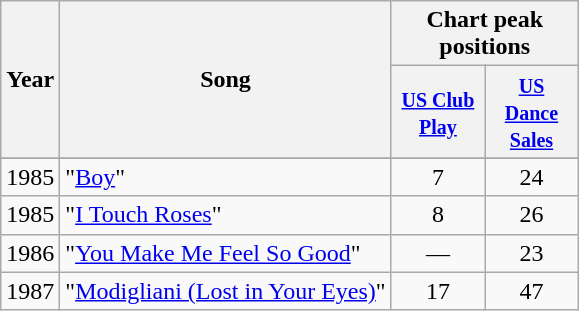<table class="wikitable">
<tr>
<th rowspan="2">Year</th>
<th rowspan="2">Song</th>
<th colspan="2">Chart peak positions</th>
</tr>
<tr>
<th width="55"><small><a href='#'>US Club Play</a></small></th>
<th width="55"><small><a href='#'>US Dance Sales</a></small></th>
</tr>
<tr>
</tr>
<tr>
<td align="center">1985</td>
<td>"<a href='#'>Boy</a>"</td>
<td align="center">7</td>
<td align="center">24</td>
</tr>
<tr>
<td align="center">1985</td>
<td>"<a href='#'>I Touch Roses</a>"</td>
<td align="center">8</td>
<td align="center">26</td>
</tr>
<tr>
<td align="center">1986</td>
<td>"<a href='#'>You Make Me Feel So Good</a>"</td>
<td align="center">—</td>
<td align="center">23</td>
</tr>
<tr>
<td align="center">1987</td>
<td>"<a href='#'>Modigliani (Lost in Your Eyes)</a>"</td>
<td align="center">17</td>
<td align="center">47</td>
</tr>
</table>
